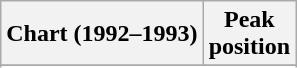<table class="wikitable sortable plainrowheaders" style="text-align:center">
<tr>
<th scope="col">Chart (1992–1993)</th>
<th scope="col">Peak<br>position</th>
</tr>
<tr>
</tr>
<tr>
</tr>
</table>
